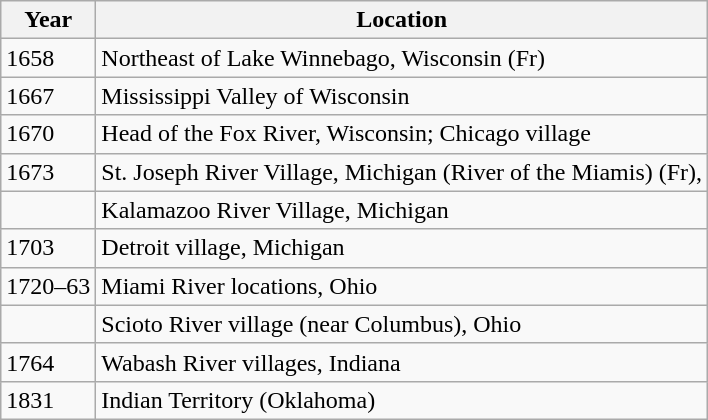<table class="wikitable">
<tr>
<th>Year</th>
<th>Location</th>
</tr>
<tr>
<td>1658</td>
<td>Northeast of Lake Winnebago, Wisconsin (Fr)</td>
</tr>
<tr>
<td>1667</td>
<td>Mississippi Valley of Wisconsin</td>
</tr>
<tr>
<td>1670</td>
<td>Head of the Fox River, Wisconsin; Chicago village</td>
</tr>
<tr>
<td>1673</td>
<td>St. Joseph River Village, Michigan (River of the Miamis) (Fr),</td>
</tr>
<tr>
<td></td>
<td>Kalamazoo River Village, Michigan</td>
</tr>
<tr>
<td>1703</td>
<td>Detroit village, Michigan</td>
</tr>
<tr>
<td>1720–63</td>
<td>Miami River locations, Ohio</td>
</tr>
<tr>
<td></td>
<td>Scioto River village (near Columbus), Ohio</td>
</tr>
<tr>
<td>1764</td>
<td>Wabash River villages, Indiana</td>
</tr>
<tr>
<td>1831</td>
<td>Indian Territory (Oklahoma)</td>
</tr>
</table>
